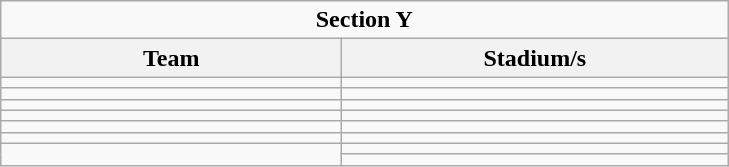<table class="wikitable">
<tr>
<td colspan=3 align=center><strong>Section Y</strong></td>
</tr>
<tr>
<th width="220">Team</th>
<th width="250">Stadium/s</th>
</tr>
<tr>
<td></td>
<td></td>
</tr>
<tr>
<td></td>
<td></td>
</tr>
<tr>
<td></td>
<td></td>
</tr>
<tr>
<td></td>
<td></td>
</tr>
<tr>
<td></td>
<td></td>
</tr>
<tr>
<td></td>
<td></td>
</tr>
<tr>
<td rowspan=2></td>
<td></td>
</tr>
<tr>
<td></td>
</tr>
</table>
